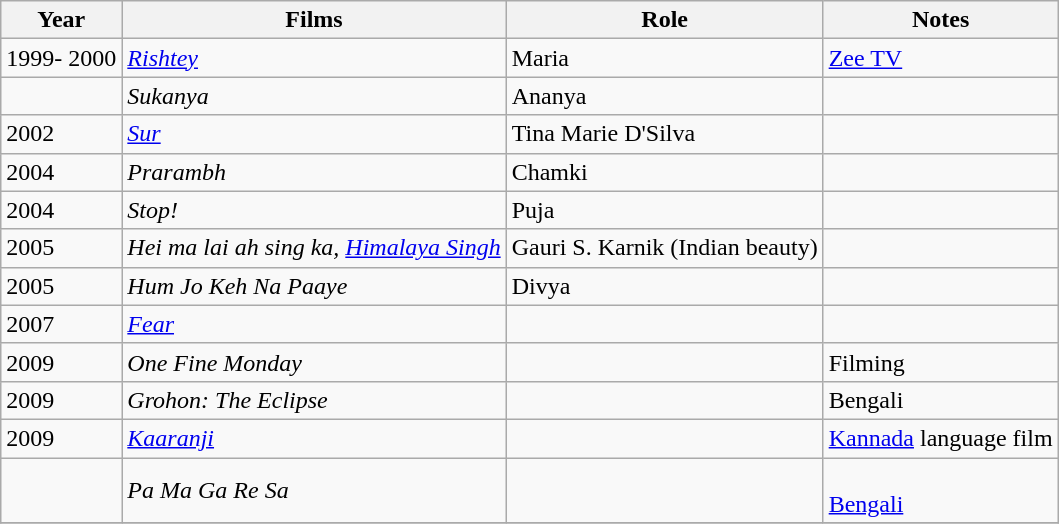<table class="wikitable sortable">
<tr>
<th>Year</th>
<th>Films</th>
<th>Role</th>
<th>Notes</th>
</tr>
<tr>
<td>1999- 2000</td>
<td><em><a href='#'>Rishtey</a></em></td>
<td>Maria</td>
<td><a href='#'>Zee TV</a></td>
</tr>
<tr>
<td></td>
<td><em>Sukanya</em></td>
<td>Ananya</td>
<td></td>
</tr>
<tr>
<td>2002</td>
<td><em><a href='#'>Sur</a></em></td>
<td>Tina Marie D'Silva</td>
<td></td>
</tr>
<tr>
<td>2004</td>
<td><em>Prarambh</em></td>
<td>Chamki</td>
<td></td>
</tr>
<tr>
<td>2004</td>
<td><em>Stop!</em></td>
<td>Puja</td>
<td></td>
</tr>
<tr>
<td>2005</td>
<td><em>Hei ma lai ah sing ka, <a href='#'>Himalaya Singh</a></em></td>
<td>Gauri S. Karnik (Indian beauty)</td>
<td></td>
</tr>
<tr>
<td>2005</td>
<td><em>Hum Jo Keh Na Paaye</em></td>
<td>Divya</td>
<td></td>
</tr>
<tr>
<td>2007</td>
<td><em><a href='#'>Fear</a></em></td>
<td></td>
<td></td>
</tr>
<tr>
<td>2009</td>
<td><em>One Fine Monday</em></td>
<td></td>
<td>Filming</td>
</tr>
<tr>
<td>2009</td>
<td><em>Grohon: The Eclipse</em></td>
<td></td>
<td>Bengali</td>
</tr>
<tr>
<td>2009</td>
<td><em><a href='#'>Kaaranji</a></em></td>
<td></td>
<td><a href='#'>Kannada</a> language film</td>
</tr>
<tr>
<td></td>
<td><em>Pa Ma Ga Re Sa</em></td>
<td></td>
<td><br><a href='#'>Bengali</a></td>
</tr>
<tr>
</tr>
</table>
